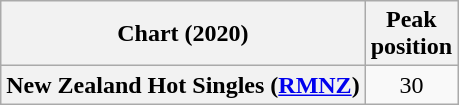<table class="wikitable plainrowheaders" style="text-align:center">
<tr>
<th scope="col">Chart (2020)</th>
<th scope="col">Peak<br>position</th>
</tr>
<tr>
<th scope="row">New Zealand Hot Singles (<a href='#'>RMNZ</a>)</th>
<td>30</td>
</tr>
</table>
